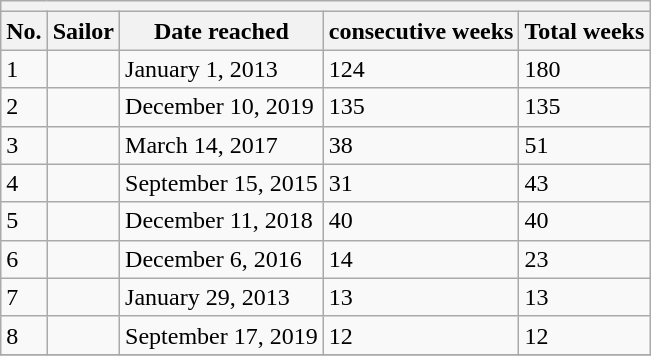<table class="sortable wikitable">
<tr>
<th colspan="5"></th>
</tr>
<tr>
<th>No.</th>
<th>Sailor</th>
<th>Date reached</th>
<th>consecutive weeks</th>
<th>Total weeks</th>
</tr>
<tr>
<td>1</td>
<td></td>
<td>January 1, 2013</td>
<td>124</td>
<td>180</td>
</tr>
<tr>
<td>2</td>
<td></td>
<td>December 10, 2019</td>
<td>135</td>
<td>135</td>
</tr>
<tr>
<td>3</td>
<td></td>
<td>March 14, 2017</td>
<td>38</td>
<td>51</td>
</tr>
<tr>
<td>4</td>
<td></td>
<td>September 15, 2015</td>
<td>31</td>
<td>43</td>
</tr>
<tr>
<td>5</td>
<td></td>
<td>December 11, 2018</td>
<td>40</td>
<td>40</td>
</tr>
<tr>
<td>6</td>
<td></td>
<td>December 6, 2016</td>
<td>14</td>
<td>23</td>
</tr>
<tr>
<td>7</td>
<td></td>
<td>January 29, 2013</td>
<td>13</td>
<td>13</td>
</tr>
<tr>
<td>8</td>
<td></td>
<td>September 17, 2019</td>
<td>12</td>
<td>12</td>
</tr>
<tr>
</tr>
</table>
